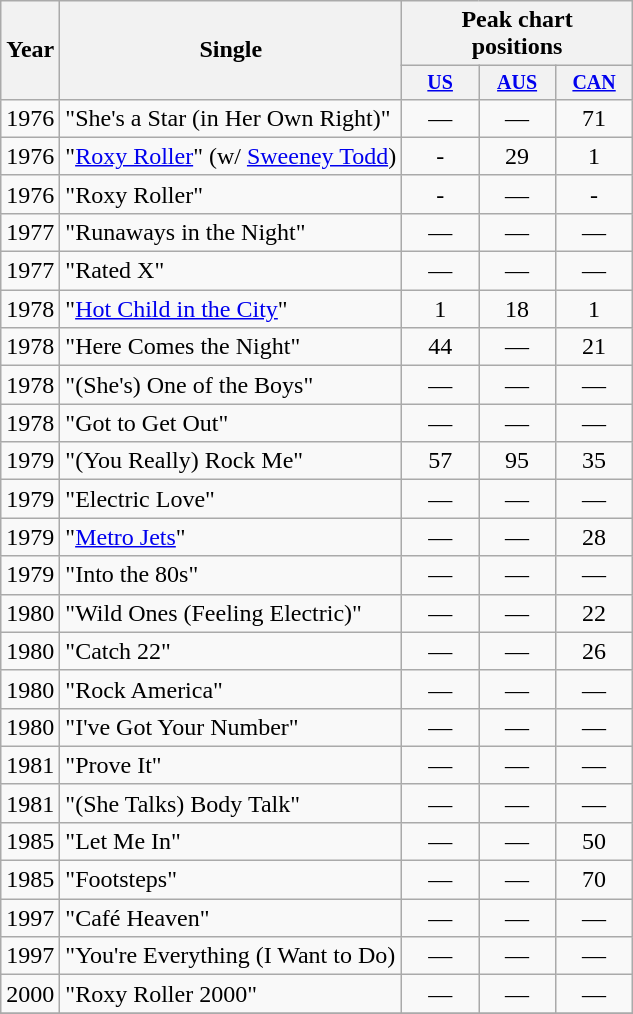<table class="wikitable" style="text-align:center;">
<tr>
<th rowspan="2">Year</th>
<th rowspan="2">Single</th>
<th colspan="3">Peak chart<br>positions</th>
</tr>
<tr style="font-size:smaller;">
<th width="45"><a href='#'>US</a></th>
<th width="45"><a href='#'>AUS</a></th>
<th width="45"><a href='#'>CAN</a></th>
</tr>
<tr>
<td>1976</td>
<td align="left">"She's a Star (in Her Own Right)"</td>
<td>—</td>
<td>—</td>
<td>71</td>
</tr>
<tr>
<td>1976</td>
<td align="left">"<a href='#'>Roxy Roller</a>" (w/ <a href='#'>Sweeney Todd</a>)</td>
<td>-</td>
<td>29</td>
<td>1</td>
</tr>
<tr>
<td>1976</td>
<td align="left">"Roxy Roller"</td>
<td>-</td>
<td>—</td>
<td>-</td>
</tr>
<tr>
<td>1977</td>
<td align="left">"Runaways in the Night"</td>
<td>—</td>
<td>—</td>
<td>—</td>
</tr>
<tr>
<td>1977</td>
<td align="left">"Rated X"</td>
<td>—</td>
<td>—</td>
<td>—</td>
</tr>
<tr>
<td>1978</td>
<td align="left">"<a href='#'>Hot Child in the City</a>"</td>
<td>1</td>
<td>18</td>
<td>1</td>
</tr>
<tr>
<td>1978</td>
<td align="left">"Here Comes the Night"</td>
<td>44</td>
<td>—</td>
<td>21</td>
</tr>
<tr>
<td>1978</td>
<td align="left">"(She's) One of the Boys"</td>
<td>—</td>
<td>—</td>
<td>—</td>
</tr>
<tr>
<td>1978</td>
<td align="left">"Got to Get Out"</td>
<td>—</td>
<td>—</td>
<td>—</td>
</tr>
<tr>
<td>1979</td>
<td align="left">"(You Really) Rock Me"</td>
<td>57</td>
<td>95</td>
<td>35</td>
</tr>
<tr>
<td>1979</td>
<td align="left">"Electric Love"</td>
<td>—</td>
<td>—</td>
<td>—</td>
</tr>
<tr>
<td>1979</td>
<td align="left">"<a href='#'>Metro Jets</a>"</td>
<td>—</td>
<td>—</td>
<td>28</td>
</tr>
<tr>
<td>1979</td>
<td align="left">"Into the 80s"</td>
<td>—</td>
<td>—</td>
<td>—</td>
</tr>
<tr>
<td>1980</td>
<td align="left">"Wild Ones (Feeling Electric)"</td>
<td>—</td>
<td>—</td>
<td>22</td>
</tr>
<tr>
<td>1980</td>
<td align="left">"Catch 22"</td>
<td>—</td>
<td>—</td>
<td>26</td>
</tr>
<tr>
<td>1980</td>
<td align="left">"Rock America"</td>
<td>—</td>
<td>—</td>
<td>—</td>
</tr>
<tr>
<td>1980</td>
<td align="left">"I've Got Your Number"</td>
<td>—</td>
<td>—</td>
<td>—</td>
</tr>
<tr>
<td>1981</td>
<td align="left">"Prove It"</td>
<td>—</td>
<td>—</td>
<td>—</td>
</tr>
<tr>
<td>1981</td>
<td align="left">"(She Talks) Body Talk"</td>
<td>—</td>
<td>—</td>
<td>—</td>
</tr>
<tr>
<td>1985</td>
<td align="left">"Let Me In"</td>
<td>—</td>
<td>—</td>
<td>50</td>
</tr>
<tr>
<td>1985</td>
<td align="left">"Footsteps"</td>
<td>—</td>
<td>—</td>
<td>70</td>
</tr>
<tr>
<td>1997</td>
<td align="left">"Café Heaven"</td>
<td>—</td>
<td>—</td>
<td>—</td>
</tr>
<tr>
<td>1997</td>
<td align="left">"You're Everything (I Want to Do)</td>
<td>—</td>
<td>—</td>
<td>—</td>
</tr>
<tr>
<td>2000</td>
<td align="left">"Roxy Roller 2000"</td>
<td>—</td>
<td>—</td>
<td>—</td>
</tr>
<tr>
</tr>
</table>
